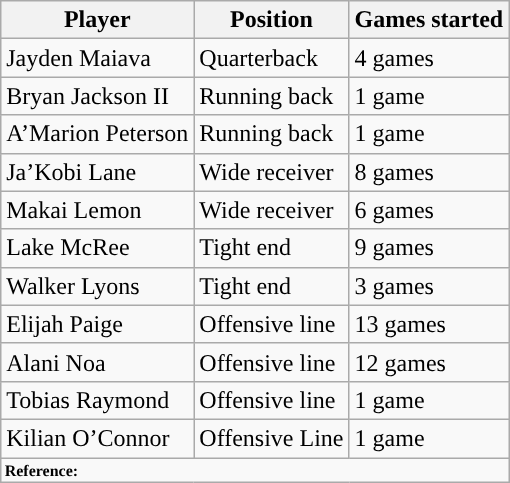<table class="wikitable">
<tr>
<th style="text-align:center; ">Player</th>
<th style="text-align:center; ">Position</th>
<th style="text-align:center; ">Games started</th>
</tr>
<tr>
<td>Jayden Maiava</td>
<td>Quarterback</td>
<td>4 games</td>
</tr>
<tr>
<td>Bryan Jackson II</td>
<td>Running back</td>
<td>1 game</td>
</tr>
<tr>
<td>A’Marion Peterson</td>
<td>Running back</td>
<td>1 game</td>
</tr>
<tr>
<td>Ja’Kobi Lane</td>
<td>Wide receiver</td>
<td>8 games</td>
</tr>
<tr>
<td>Makai Lemon</td>
<td>Wide receiver</td>
<td>6 games</td>
</tr>
<tr>
<td>Lake McRee</td>
<td>Tight end</td>
<td>9 games</td>
</tr>
<tr>
<td>Walker Lyons</td>
<td>Tight end</td>
<td>3 games</td>
</tr>
<tr>
<td>Elijah Paige</td>
<td>Offensive line</td>
<td>13 games</td>
</tr>
<tr>
<td>Alani Noa</td>
<td>Offensive line</td>
<td>12 games</td>
</tr>
<tr>
<td>Tobias Raymond</td>
<td>Offensive line</td>
<td>1 game</td>
</tr>
<tr>
<td>Kilian O’Connor</td>
<td>Offensive Line</td>
<td>1 game</td>
</tr>
<tr>
<td colspan="4"  style="font-size:8pt; text-align:left;"><strong>Reference:</strong></td>
</tr>
</table>
